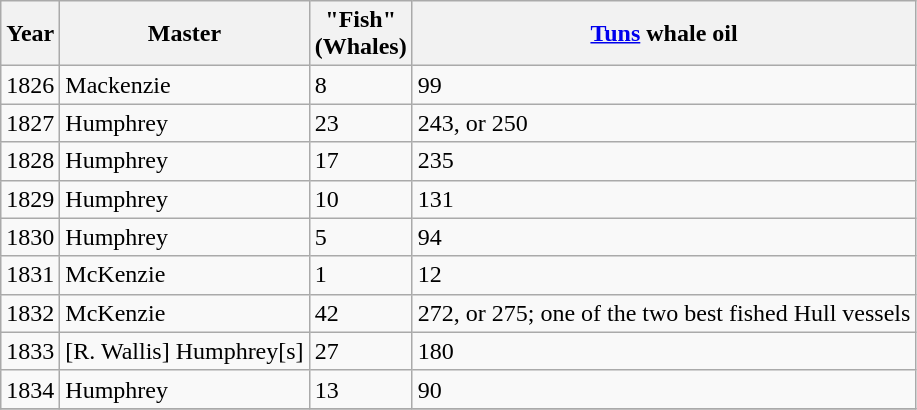<table class="sortable wikitable">
<tr>
<th>Year</th>
<th>Master</th>
<th>"Fish"<br>(Whales)</th>
<th><a href='#'>Tuns</a> whale oil</th>
</tr>
<tr>
<td>1826</td>
<td>Mackenzie</td>
<td>8</td>
<td>99</td>
</tr>
<tr>
<td>1827</td>
<td>Humphrey</td>
<td>23</td>
<td>243, or 250</td>
</tr>
<tr>
<td>1828</td>
<td>Humphrey</td>
<td>17</td>
<td>235</td>
</tr>
<tr>
<td>1829</td>
<td>Humphrey</td>
<td>10</td>
<td>131</td>
</tr>
<tr>
<td>1830</td>
<td>Humphrey</td>
<td>5</td>
<td>94</td>
</tr>
<tr>
<td>1831</td>
<td>McKenzie</td>
<td>1</td>
<td>12</td>
</tr>
<tr>
<td>1832</td>
<td>McKenzie</td>
<td>42</td>
<td>272, or 275; one of the two best fished Hull vessels</td>
</tr>
<tr>
<td>1833</td>
<td>[R. Wallis] Humphrey[s]</td>
<td>27</td>
<td>180</td>
</tr>
<tr>
<td>1834</td>
<td>Humphrey</td>
<td>13</td>
<td>90</td>
</tr>
<tr>
</tr>
</table>
